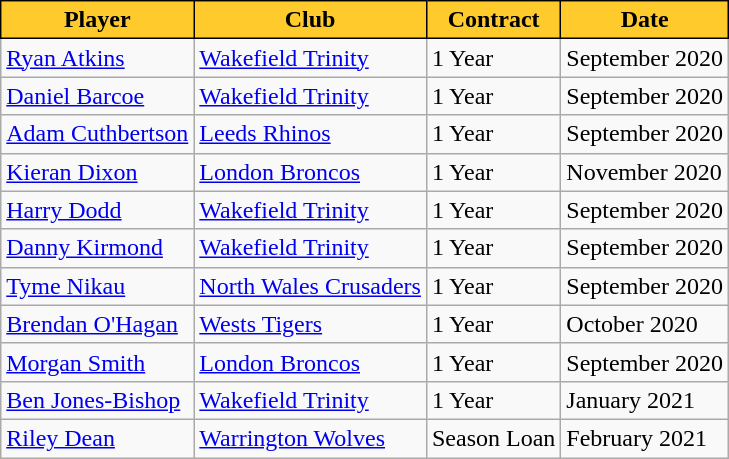<table class="wikitable">
<tr>
<th scope="col" style="background:#FFCB2C; border:solid black 1px">Player</th>
<th scope="col" style="background:#FFCB2C; border:solid black 1px">Club</th>
<th scope="col" style="background:#FFCB2C; border:solid black 1px">Contract</th>
<th scope="col" style="background:#FFCB2C; border:solid black 1px">Date</th>
</tr>
<tr>
<td> <a href='#'>Ryan Atkins</a></td>
<td><a href='#'>Wakefield Trinity</a></td>
<td>1 Year</td>
<td>September 2020</td>
</tr>
<tr>
<td> <a href='#'>Daniel Barcoe</a></td>
<td><a href='#'>Wakefield Trinity</a></td>
<td>1 Year</td>
<td>September 2020</td>
</tr>
<tr>
<td> <a href='#'>Adam Cuthbertson</a></td>
<td><a href='#'>Leeds Rhinos</a></td>
<td>1 Year</td>
<td>September 2020</td>
</tr>
<tr>
<td> <a href='#'>Kieran Dixon</a></td>
<td><a href='#'>London Broncos</a></td>
<td>1 Year</td>
<td>November 2020</td>
</tr>
<tr>
<td> <a href='#'>Harry Dodd</a></td>
<td><a href='#'>Wakefield Trinity</a></td>
<td>1 Year</td>
<td>September 2020</td>
</tr>
<tr>
<td> <a href='#'>Danny Kirmond</a></td>
<td><a href='#'>Wakefield Trinity</a></td>
<td>1 Year</td>
<td>September 2020</td>
</tr>
<tr>
<td> <a href='#'>Tyme Nikau</a></td>
<td><a href='#'>North Wales Crusaders</a></td>
<td>1 Year</td>
<td>September 2020</td>
</tr>
<tr>
<td> <a href='#'>Brendan O'Hagan</a></td>
<td><a href='#'>Wests Tigers</a></td>
<td>1 Year</td>
<td>October 2020</td>
</tr>
<tr>
<td> <a href='#'>Morgan Smith</a></td>
<td><a href='#'>London Broncos</a></td>
<td>1 Year</td>
<td>September 2020</td>
</tr>
<tr>
<td> <a href='#'>Ben Jones-Bishop</a></td>
<td><a href='#'>Wakefield Trinity</a></td>
<td>1 Year</td>
<td>January 2021</td>
</tr>
<tr>
<td> <a href='#'>Riley Dean</a></td>
<td><a href='#'>Warrington Wolves</a></td>
<td>Season Loan</td>
<td>February 2021</td>
</tr>
</table>
